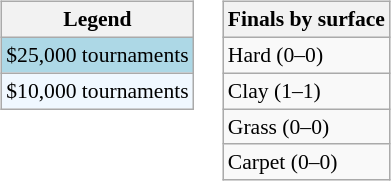<table>
<tr valign=top>
<td><br><table class="wikitable" style=font-size:90%;>
<tr>
<th>Legend</th>
</tr>
<tr style="background:lightblue;">
<td>$25,000 tournaments</td>
</tr>
<tr style="background:#f0f8ff;">
<td>$10,000 tournaments</td>
</tr>
</table>
</td>
<td><br><table class="wikitable" style=font-size:90%;>
<tr>
<th>Finals by surface</th>
</tr>
<tr>
<td>Hard (0–0)</td>
</tr>
<tr>
<td>Clay (1–1)</td>
</tr>
<tr>
<td>Grass (0–0)</td>
</tr>
<tr>
<td>Carpet (0–0)</td>
</tr>
</table>
</td>
</tr>
</table>
